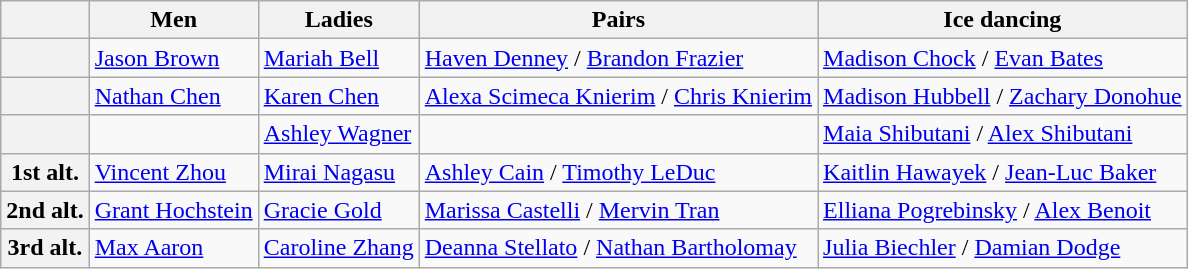<table class="wikitable">
<tr>
<th></th>
<th>Men</th>
<th>Ladies</th>
<th>Pairs</th>
<th>Ice dancing</th>
</tr>
<tr>
<th></th>
<td><a href='#'>Jason Brown</a></td>
<td><a href='#'>Mariah Bell</a></td>
<td><a href='#'>Haven Denney</a> / <a href='#'>Brandon Frazier</a></td>
<td><a href='#'>Madison Chock</a> / <a href='#'>Evan Bates</a></td>
</tr>
<tr>
<th></th>
<td><a href='#'>Nathan Chen</a></td>
<td><a href='#'>Karen Chen</a></td>
<td><a href='#'>Alexa Scimeca Knierim</a> / <a href='#'>Chris Knierim</a></td>
<td><a href='#'>Madison Hubbell</a> / <a href='#'>Zachary Donohue</a></td>
</tr>
<tr>
<th></th>
<td></td>
<td><a href='#'>Ashley Wagner</a></td>
<td></td>
<td><a href='#'>Maia Shibutani</a> / <a href='#'>Alex Shibutani</a></td>
</tr>
<tr>
<th>1st alt.</th>
<td><a href='#'>Vincent Zhou</a></td>
<td><a href='#'>Mirai Nagasu</a></td>
<td><a href='#'>Ashley Cain</a> / <a href='#'>Timothy LeDuc</a></td>
<td><a href='#'>Kaitlin Hawayek</a> / <a href='#'>Jean-Luc Baker</a></td>
</tr>
<tr>
<th>2nd alt.</th>
<td><a href='#'>Grant Hochstein</a></td>
<td><a href='#'>Gracie Gold</a></td>
<td><a href='#'>Marissa Castelli</a> / <a href='#'>Mervin Tran</a></td>
<td><a href='#'>Elliana Pogrebinsky</a> / <a href='#'>Alex Benoit</a></td>
</tr>
<tr>
<th>3rd alt.</th>
<td><a href='#'>Max Aaron</a></td>
<td><a href='#'>Caroline Zhang</a></td>
<td><a href='#'>Deanna Stellato</a> / <a href='#'>Nathan Bartholomay</a></td>
<td><a href='#'>Julia Biechler</a> / <a href='#'>Damian Dodge</a></td>
</tr>
</table>
